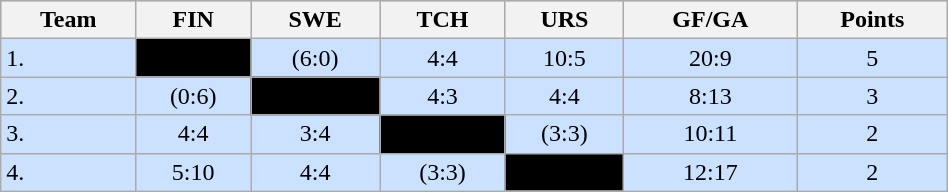<table class="wikitable" bgcolor="#EFEFFF" width="50%">
<tr bgcolor="#BCD2EE">
<th>Team</th>
<th>FIN</th>
<th>SWE</th>
<th>TCH</th>
<th>URS</th>
<th>GF/GA</th>
<th>Points</th>
</tr>
<tr bgcolor="#CAE1FF" align="center">
<td align="left">1. </td>
<td style="background:#000000;"></td>
<td>(6:0)</td>
<td>4:4</td>
<td>10:5</td>
<td>20:9</td>
<td>5</td>
</tr>
<tr bgcolor="#CAE1FF" align="center">
<td align="left">2. </td>
<td>(0:6)</td>
<td style="background:#000000;"></td>
<td>4:3</td>
<td>4:4</td>
<td>8:13</td>
<td>3</td>
</tr>
<tr bgcolor="#CAE1FF" align="center">
<td align="left">3. </td>
<td>4:4</td>
<td>3:4</td>
<td style="background:#000000;"></td>
<td>(3:3)</td>
<td>10:11</td>
<td>2</td>
</tr>
<tr bgcolor="#CAE1FF" align="center">
<td align="left">4. </td>
<td>5:10</td>
<td>4:4</td>
<td>(3:3)</td>
<td style="background:#000000;"></td>
<td>12:17</td>
<td>2</td>
</tr>
</table>
